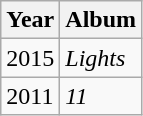<table class="wikitable">
<tr>
<th>Year</th>
<th>Album</th>
</tr>
<tr>
<td>2015</td>
<td><em>Lights</em></td>
</tr>
<tr>
<td>2011</td>
<td><em>11</em></td>
</tr>
</table>
